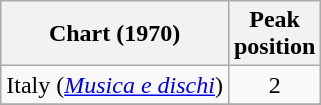<table class="wikitable sortable">
<tr>
<th align="left">Chart (1970)</th>
<th align="left">Peak<br>position</th>
</tr>
<tr>
<td align="left">Italy (<em><a href='#'>Musica e dischi</a></em>)</td>
<td align="center">2</td>
</tr>
<tr>
</tr>
</table>
